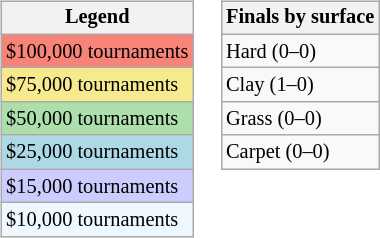<table>
<tr valign=top>
<td><br><table class=wikitable style="font-size:85%">
<tr>
<th>Legend</th>
</tr>
<tr style="background:#f88379;">
<td>$100,000 tournaments</td>
</tr>
<tr style="background:#f7e98e;">
<td>$75,000 tournaments</td>
</tr>
<tr style="background:#addfad;">
<td>$50,000 tournaments</td>
</tr>
<tr style="background:lightblue;">
<td>$25,000 tournaments</td>
</tr>
<tr style="background:#ccccff;">
<td>$15,000 tournaments</td>
</tr>
<tr style="background:#f0f8ff;">
<td>$10,000 tournaments</td>
</tr>
</table>
</td>
<td><br><table class=wikitable style="font-size:85%">
<tr>
<th>Finals by surface</th>
</tr>
<tr>
<td>Hard (0–0)</td>
</tr>
<tr>
<td>Clay (1–0)</td>
</tr>
<tr>
<td>Grass (0–0)</td>
</tr>
<tr>
<td>Carpet (0–0)</td>
</tr>
</table>
</td>
</tr>
</table>
